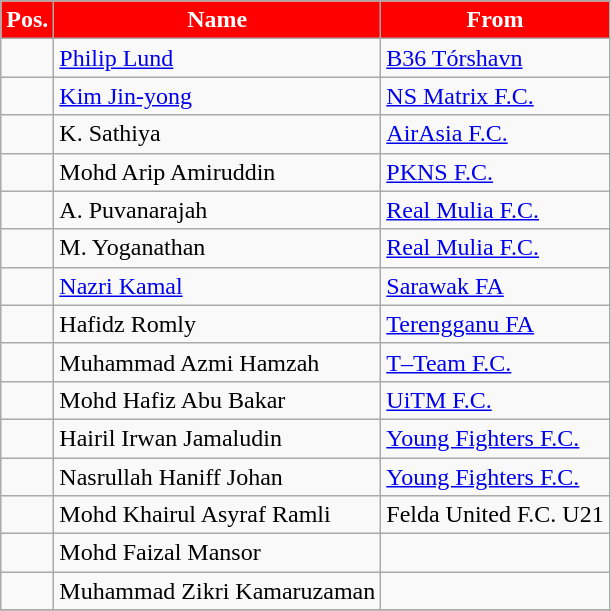<table class="wikitable sortable">
<tr>
<th style="background:Red; color:White;">Pos.</th>
<th style="background:Red; color:White;">Name</th>
<th style="background:Red; color:White;">From</th>
</tr>
<tr>
<td></td>
<td> <a href='#'>Philip Lund</a></td>
<td> <a href='#'>B36 Tórshavn</a></td>
</tr>
<tr>
<td></td>
<td> <a href='#'>Kim Jin-yong</a></td>
<td> <a href='#'>NS Matrix F.C.</a></td>
</tr>
<tr>
<td></td>
<td> K. Sathiya</td>
<td> <a href='#'>AirAsia F.C.</a></td>
</tr>
<tr>
<td></td>
<td> Mohd Arip Amiruddin</td>
<td> <a href='#'>PKNS F.C.</a></td>
</tr>
<tr>
<td></td>
<td> A. Puvanarajah</td>
<td> <a href='#'>Real Mulia F.C.</a></td>
</tr>
<tr>
<td></td>
<td> M. Yoganathan</td>
<td> <a href='#'>Real Mulia F.C.</a></td>
</tr>
<tr>
<td></td>
<td> <a href='#'>Nazri Kamal</a></td>
<td> <a href='#'>Sarawak FA</a></td>
</tr>
<tr>
<td></td>
<td> Hafidz Romly</td>
<td> <a href='#'>Terengganu FA</a></td>
</tr>
<tr>
<td></td>
<td> Muhammad Azmi Hamzah</td>
<td> <a href='#'>T–Team F.C.</a></td>
</tr>
<tr>
<td></td>
<td> Mohd Hafiz Abu Bakar</td>
<td> <a href='#'>UiTM F.C.</a></td>
</tr>
<tr>
<td></td>
<td> Hairil Irwan Jamaludin</td>
<td> <a href='#'>Young Fighters F.C.</a></td>
</tr>
<tr>
<td></td>
<td> Nasrullah Haniff Johan</td>
<td> <a href='#'>Young Fighters F.C.</a></td>
</tr>
<tr>
<td></td>
<td> Mohd Khairul Asyraf Ramli</td>
<td> Felda United F.C. U21</td>
</tr>
<tr>
<td></td>
<td> Mohd Faizal Mansor</td>
<td></td>
</tr>
<tr>
<td></td>
<td> Muhammad Zikri Kamaruzaman</td>
<td></td>
</tr>
<tr>
</tr>
</table>
